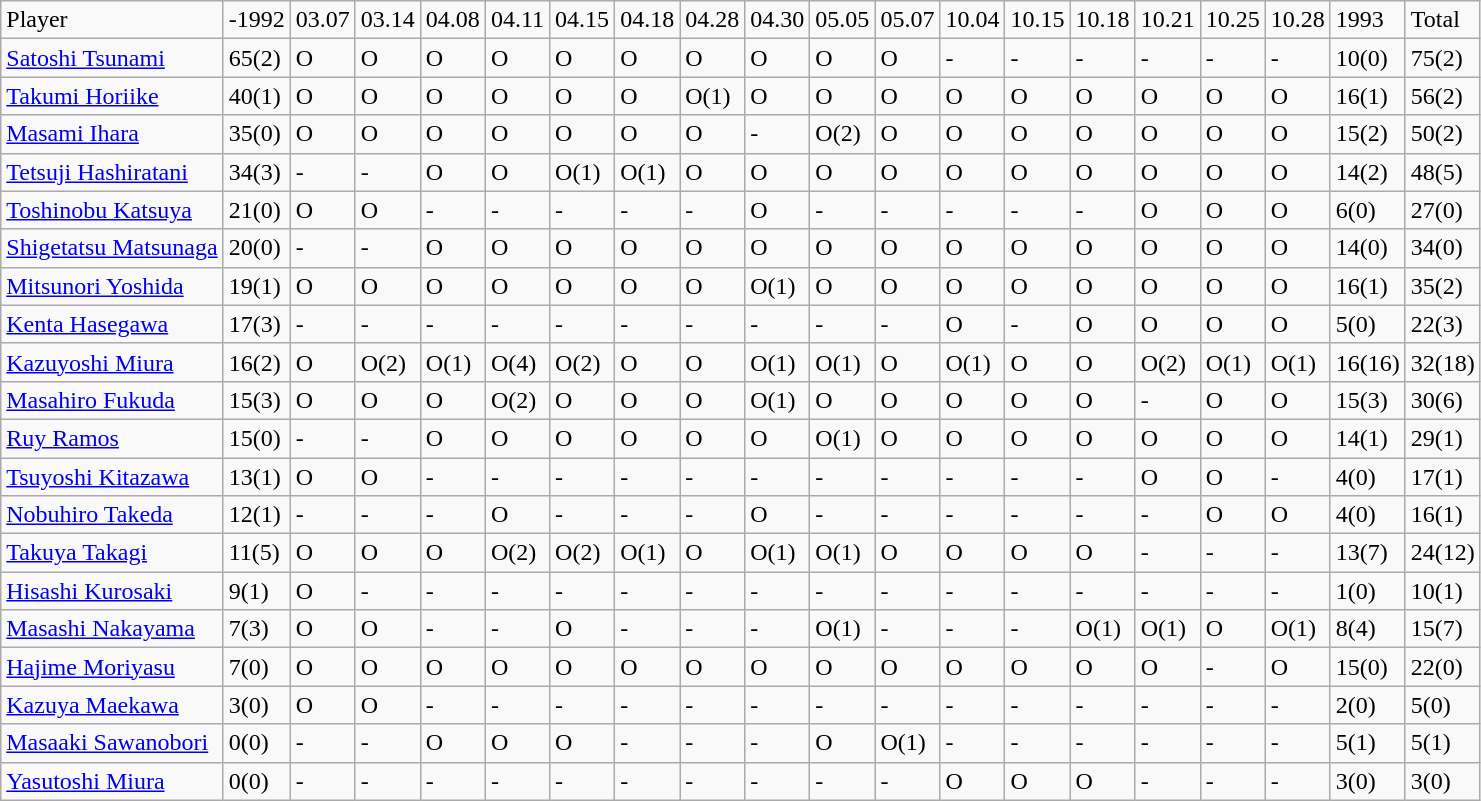<table class="wikitable" style="text-align:left;">
<tr>
<td>Player</td>
<td>-1992</td>
<td>03.07</td>
<td>03.14</td>
<td>04.08</td>
<td>04.11</td>
<td>04.15</td>
<td>04.18</td>
<td>04.28</td>
<td>04.30</td>
<td>05.05</td>
<td>05.07</td>
<td>10.04</td>
<td>10.15</td>
<td>10.18</td>
<td>10.21</td>
<td>10.25</td>
<td>10.28</td>
<td>1993</td>
<td>Total</td>
</tr>
<tr>
<td><a href='#'>Satoshi Tsunami</a></td>
<td>65(2)</td>
<td>O</td>
<td>O</td>
<td>O</td>
<td>O</td>
<td>O</td>
<td>O</td>
<td>O</td>
<td>O</td>
<td>O</td>
<td>O</td>
<td>-</td>
<td>-</td>
<td>-</td>
<td>-</td>
<td>-</td>
<td>-</td>
<td>10(0)</td>
<td>75(2)</td>
</tr>
<tr>
<td><a href='#'>Takumi Horiike</a></td>
<td>40(1)</td>
<td>O</td>
<td>O</td>
<td>O</td>
<td>O</td>
<td>O</td>
<td>O</td>
<td>O(1)</td>
<td>O</td>
<td>O</td>
<td>O</td>
<td>O</td>
<td>O</td>
<td>O</td>
<td>O</td>
<td>O</td>
<td>O</td>
<td>16(1)</td>
<td>56(2)</td>
</tr>
<tr>
<td><a href='#'>Masami Ihara</a></td>
<td>35(0)</td>
<td>O</td>
<td>O</td>
<td>O</td>
<td>O</td>
<td>O</td>
<td>O</td>
<td>O</td>
<td>-</td>
<td>O(2)</td>
<td>O</td>
<td>O</td>
<td>O</td>
<td>O</td>
<td>O</td>
<td>O</td>
<td>O</td>
<td>15(2)</td>
<td>50(2)</td>
</tr>
<tr>
<td><a href='#'>Tetsuji Hashiratani</a></td>
<td>34(3)</td>
<td>-</td>
<td>-</td>
<td>O</td>
<td>O</td>
<td>O(1)</td>
<td>O(1)</td>
<td>O</td>
<td>O</td>
<td>O</td>
<td>O</td>
<td>O</td>
<td>O</td>
<td>O</td>
<td>O</td>
<td>O</td>
<td>O</td>
<td>14(2)</td>
<td>48(5)</td>
</tr>
<tr>
<td><a href='#'>Toshinobu Katsuya</a></td>
<td>21(0)</td>
<td>O</td>
<td>O</td>
<td>-</td>
<td>-</td>
<td>-</td>
<td>-</td>
<td>-</td>
<td>O</td>
<td>-</td>
<td>-</td>
<td>-</td>
<td>-</td>
<td>-</td>
<td>O</td>
<td>O</td>
<td>O</td>
<td>6(0)</td>
<td>27(0)</td>
</tr>
<tr>
<td><a href='#'>Shigetatsu Matsunaga</a></td>
<td>20(0)</td>
<td>-</td>
<td>-</td>
<td>O</td>
<td>O</td>
<td>O</td>
<td>O</td>
<td>O</td>
<td>O</td>
<td>O</td>
<td>O</td>
<td>O</td>
<td>O</td>
<td>O</td>
<td>O</td>
<td>O</td>
<td>O</td>
<td>14(0)</td>
<td>34(0)</td>
</tr>
<tr>
<td><a href='#'>Mitsunori Yoshida</a></td>
<td>19(1)</td>
<td>O</td>
<td>O</td>
<td>O</td>
<td>O</td>
<td>O</td>
<td>O</td>
<td>O</td>
<td>O(1)</td>
<td>O</td>
<td>O</td>
<td>O</td>
<td>O</td>
<td>O</td>
<td>O</td>
<td>O</td>
<td>O</td>
<td>16(1)</td>
<td>35(2)</td>
</tr>
<tr>
<td><a href='#'>Kenta Hasegawa</a></td>
<td>17(3)</td>
<td>-</td>
<td>-</td>
<td>-</td>
<td>-</td>
<td>-</td>
<td>-</td>
<td>-</td>
<td>-</td>
<td>-</td>
<td>-</td>
<td>O</td>
<td>-</td>
<td>O</td>
<td>O</td>
<td>O</td>
<td>O</td>
<td>5(0)</td>
<td>22(3)</td>
</tr>
<tr>
<td><a href='#'>Kazuyoshi Miura</a></td>
<td>16(2)</td>
<td>O</td>
<td>O(2)</td>
<td>O(1)</td>
<td>O(4)</td>
<td>O(2)</td>
<td>O</td>
<td>O</td>
<td>O(1)</td>
<td>O(1)</td>
<td>O</td>
<td>O(1)</td>
<td>O</td>
<td>O</td>
<td>O(2)</td>
<td>O(1)</td>
<td>O(1)</td>
<td>16(16)</td>
<td>32(18)</td>
</tr>
<tr>
<td><a href='#'>Masahiro Fukuda</a></td>
<td>15(3)</td>
<td>O</td>
<td>O</td>
<td>O</td>
<td>O(2)</td>
<td>O</td>
<td>O</td>
<td>O</td>
<td>O(1)</td>
<td>O</td>
<td>O</td>
<td>O</td>
<td>O</td>
<td>O</td>
<td>-</td>
<td>O</td>
<td>O</td>
<td>15(3)</td>
<td>30(6)</td>
</tr>
<tr>
<td><a href='#'>Ruy Ramos</a></td>
<td>15(0)</td>
<td>-</td>
<td>-</td>
<td>O</td>
<td>O</td>
<td>O</td>
<td>O</td>
<td>O</td>
<td>O</td>
<td>O(1)</td>
<td>O</td>
<td>O</td>
<td>O</td>
<td>O</td>
<td>O</td>
<td>O</td>
<td>O</td>
<td>14(1)</td>
<td>29(1)</td>
</tr>
<tr>
<td><a href='#'>Tsuyoshi Kitazawa</a></td>
<td>13(1)</td>
<td>O</td>
<td>O</td>
<td>-</td>
<td>-</td>
<td>-</td>
<td>-</td>
<td>-</td>
<td>-</td>
<td>-</td>
<td>-</td>
<td>-</td>
<td>-</td>
<td>-</td>
<td>O</td>
<td>O</td>
<td>-</td>
<td>4(0)</td>
<td>17(1)</td>
</tr>
<tr>
<td><a href='#'>Nobuhiro Takeda</a></td>
<td>12(1)</td>
<td>-</td>
<td>-</td>
<td>-</td>
<td>O</td>
<td>-</td>
<td>-</td>
<td>-</td>
<td>O</td>
<td>-</td>
<td>-</td>
<td>-</td>
<td>-</td>
<td>-</td>
<td>-</td>
<td>O</td>
<td>O</td>
<td>4(0)</td>
<td>16(1)</td>
</tr>
<tr>
<td><a href='#'>Takuya Takagi</a></td>
<td>11(5)</td>
<td>O</td>
<td>O</td>
<td>O</td>
<td>O(2)</td>
<td>O(2)</td>
<td>O(1)</td>
<td>O</td>
<td>O(1)</td>
<td>O(1)</td>
<td>O</td>
<td>O</td>
<td>O</td>
<td>O</td>
<td>-</td>
<td>-</td>
<td>-</td>
<td>13(7)</td>
<td>24(12)</td>
</tr>
<tr>
<td><a href='#'>Hisashi Kurosaki</a></td>
<td>9(1)</td>
<td>O</td>
<td>-</td>
<td>-</td>
<td>-</td>
<td>-</td>
<td>-</td>
<td>-</td>
<td>-</td>
<td>-</td>
<td>-</td>
<td>-</td>
<td>-</td>
<td>-</td>
<td>-</td>
<td>-</td>
<td>-</td>
<td>1(0)</td>
<td>10(1)</td>
</tr>
<tr>
<td><a href='#'>Masashi Nakayama</a></td>
<td>7(3)</td>
<td>O</td>
<td>O</td>
<td>-</td>
<td>-</td>
<td>O</td>
<td>-</td>
<td>-</td>
<td>-</td>
<td>O(1)</td>
<td>-</td>
<td>-</td>
<td>-</td>
<td>O(1)</td>
<td>O(1)</td>
<td>O</td>
<td>O(1)</td>
<td>8(4)</td>
<td>15(7)</td>
</tr>
<tr>
<td><a href='#'>Hajime Moriyasu</a></td>
<td>7(0)</td>
<td>O</td>
<td>O</td>
<td>O</td>
<td>O</td>
<td>O</td>
<td>O</td>
<td>O</td>
<td>O</td>
<td>O</td>
<td>O</td>
<td>O</td>
<td>O</td>
<td>O</td>
<td>O</td>
<td>-</td>
<td>O</td>
<td>15(0)</td>
<td>22(0)</td>
</tr>
<tr>
<td><a href='#'>Kazuya Maekawa</a></td>
<td>3(0)</td>
<td>O</td>
<td>O</td>
<td>-</td>
<td>-</td>
<td>-</td>
<td>-</td>
<td>-</td>
<td>-</td>
<td>-</td>
<td>-</td>
<td>-</td>
<td>-</td>
<td>-</td>
<td>-</td>
<td>-</td>
<td>-</td>
<td>2(0)</td>
<td>5(0)</td>
</tr>
<tr>
<td><a href='#'>Masaaki Sawanobori</a></td>
<td>0(0)</td>
<td>-</td>
<td>-</td>
<td>O</td>
<td>O</td>
<td>O</td>
<td>-</td>
<td>-</td>
<td>-</td>
<td>O</td>
<td>O(1)</td>
<td>-</td>
<td>-</td>
<td>-</td>
<td>-</td>
<td>-</td>
<td>-</td>
<td>5(1)</td>
<td>5(1)</td>
</tr>
<tr>
<td><a href='#'>Yasutoshi Miura</a></td>
<td>0(0)</td>
<td>-</td>
<td>-</td>
<td>-</td>
<td>-</td>
<td>-</td>
<td>-</td>
<td>-</td>
<td>-</td>
<td>-</td>
<td>-</td>
<td>O</td>
<td>O</td>
<td>O</td>
<td>-</td>
<td>-</td>
<td>-</td>
<td>3(0)</td>
<td>3(0)</td>
</tr>
</table>
